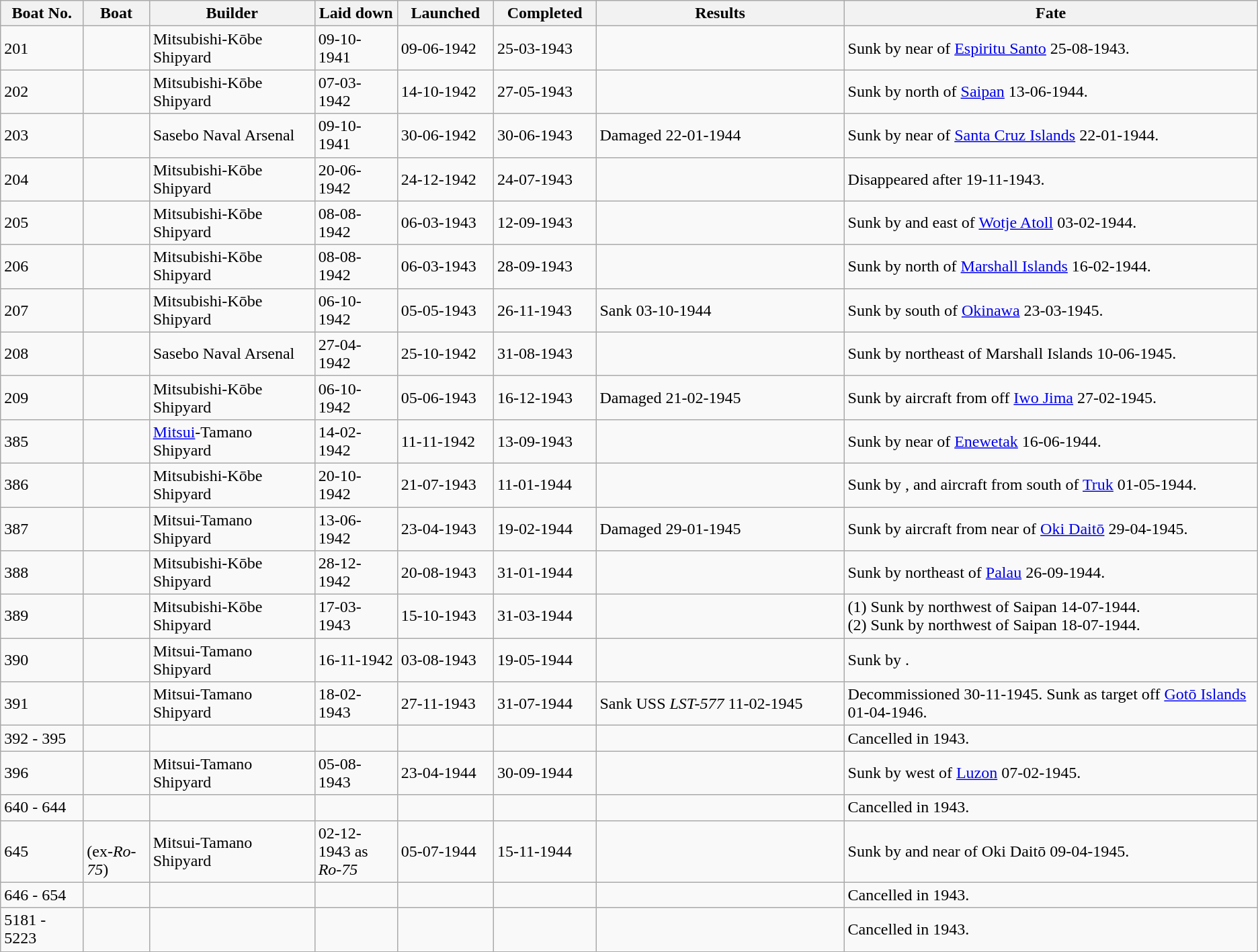<table class="wikitable">
<tr>
<th width="5%">Boat No.</th>
<th width="4%">Boat</th>
<th width="10%">Builder</th>
<th width="5%">Laid down</th>
<th width="5%">Launched</th>
<th width="5%">Completed</th>
<th width="15%">Results</th>
<th width="25%">Fate</th>
</tr>
<tr>
<td>201</td>
<td></td>
<td>Mitsubishi-Kōbe Shipyard</td>
<td>09-10-1941</td>
<td>09-06-1942</td>
<td>25-03-1943</td>
<td></td>
<td>Sunk by  near of <a href='#'>Espiritu Santo</a> 25-08-1943.</td>
</tr>
<tr>
<td>202</td>
<td></td>
<td>Mitsubishi-Kōbe Shipyard</td>
<td>07-03-1942</td>
<td>14-10-1942</td>
<td>27-05-1943</td>
<td></td>
<td>Sunk by  north of <a href='#'>Saipan</a> 13-06-1944.</td>
</tr>
<tr>
<td>203</td>
<td></td>
<td>Sasebo Naval Arsenal</td>
<td>09-10-1941</td>
<td>30-06-1942</td>
<td>30-06-1943</td>
<td>Damaged  22-01-1944</td>
<td>Sunk by  near of <a href='#'>Santa Cruz Islands</a>  22-01-1944.</td>
</tr>
<tr>
<td>204</td>
<td></td>
<td>Mitsubishi-Kōbe Shipyard</td>
<td>20-06-1942</td>
<td>24-12-1942</td>
<td>24-07-1943</td>
<td></td>
<td>Disappeared after 19-11-1943.</td>
</tr>
<tr>
<td>205</td>
<td></td>
<td>Mitsubishi-Kōbe Shipyard</td>
<td>08-08-1942</td>
<td>06-03-1943</td>
<td>12-09-1943</td>
<td></td>
<td>Sunk by  and  east of <a href='#'>Wotje Atoll</a>  03-02-1944.</td>
</tr>
<tr>
<td>206</td>
<td></td>
<td>Mitsubishi-Kōbe Shipyard</td>
<td>08-08-1942</td>
<td>06-03-1943</td>
<td>28-09-1943</td>
<td></td>
<td>Sunk by  north of <a href='#'>Marshall Islands</a>  16-02-1944.</td>
</tr>
<tr>
<td>207</td>
<td></td>
<td>Mitsubishi-Kōbe Shipyard</td>
<td>06-10-1942</td>
<td>05-05-1943</td>
<td>26-11-1943</td>
<td>Sank  03-10-1944</td>
<td>Sunk by  south of <a href='#'>Okinawa</a>  23-03-1945.</td>
</tr>
<tr>
<td>208</td>
<td></td>
<td>Sasebo Naval Arsenal</td>
<td>27-04-1942</td>
<td>25-10-1942</td>
<td>31-08-1943</td>
<td></td>
<td>Sunk by  northeast of Marshall Islands  10-06-1945.</td>
</tr>
<tr>
<td>209</td>
<td></td>
<td>Mitsubishi-Kōbe Shipyard</td>
<td>06-10-1942</td>
<td>05-06-1943</td>
<td>16-12-1943</td>
<td>Damaged  21-02-1945</td>
<td>Sunk by aircraft from  off <a href='#'>Iwo Jima</a>  27-02-1945.</td>
</tr>
<tr>
<td>385</td>
<td></td>
<td><a href='#'>Mitsui</a>-Tamano Shipyard</td>
<td>14-02-1942</td>
<td>11-11-1942</td>
<td>13-09-1943</td>
<td></td>
<td>Sunk by  near of <a href='#'>Enewetak</a>  16-06-1944.</td>
</tr>
<tr>
<td>386</td>
<td></td>
<td>Mitsubishi-Kōbe Shipyard</td>
<td>20-10-1942</td>
<td>21-07-1943</td>
<td>11-01-1944</td>
<td></td>
<td>Sunk by ,  and aircraft from  south of <a href='#'>Truk</a>  01-05-1944.</td>
</tr>
<tr>
<td>387</td>
<td></td>
<td>Mitsui-Tamano Shipyard</td>
<td>13-06-1942</td>
<td>23-04-1943</td>
<td>19-02-1944</td>
<td>Damaged  29-01-1945</td>
<td>Sunk by aircraft from  near of <a href='#'>Oki Daitō</a>  29-04-1945.</td>
</tr>
<tr>
<td>388</td>
<td></td>
<td>Mitsubishi-Kōbe Shipyard</td>
<td>28-12-1942</td>
<td>20-08-1943</td>
<td>31-01-1944</td>
<td></td>
<td>Sunk by  northeast of <a href='#'>Palau</a>  26-09-1944.</td>
</tr>
<tr>
<td>389</td>
<td></td>
<td>Mitsubishi-Kōbe Shipyard</td>
<td>17-03-1943</td>
<td>15-10-1943</td>
<td>31-03-1944</td>
<td></td>
<td>(1) Sunk by  northwest of Saipan 14-07-1944.<br>(2) Sunk by  northwest of Saipan 18-07-1944.</td>
</tr>
<tr>
<td>390</td>
<td></td>
<td>Mitsui-Tamano Shipyard</td>
<td>16-11-1942</td>
<td>03-08-1943</td>
<td>19-05-1944</td>
<td></td>
<td>Sunk by .</td>
</tr>
<tr>
<td>391</td>
<td></td>
<td>Mitsui-Tamano Shipyard</td>
<td>18-02-1943</td>
<td>27-11-1943</td>
<td>31-07-1944</td>
<td>Sank USS <em>LST-577</em> 11-02-1945</td>
<td>Decommissioned 30-11-1945. Sunk as target off <a href='#'>Gotō Islands</a> 01-04-1946.</td>
</tr>
<tr>
<td>392 - 395</td>
<td></td>
<td></td>
<td></td>
<td></td>
<td></td>
<td></td>
<td>Cancelled in 1943.</td>
</tr>
<tr>
<td>396</td>
<td></td>
<td>Mitsui-Tamano Shipyard</td>
<td>05-08-1943</td>
<td>23-04-1944</td>
<td>30-09-1944</td>
<td></td>
<td>Sunk by  west of <a href='#'>Luzon</a>  07-02-1945.</td>
</tr>
<tr>
<td>640 - 644</td>
<td></td>
<td></td>
<td></td>
<td></td>
<td></td>
<td></td>
<td>Cancelled in 1943.</td>
</tr>
<tr>
<td>645</td>
<td><br>(ex-<em>Ro-75</em>)</td>
<td>Mitsui-Tamano Shipyard</td>
<td>02-12-1943 as <em>Ro-75</em></td>
<td>05-07-1944</td>
<td>15-11-1944</td>
<td></td>
<td>Sunk by  and  near of Oki Daitō  09-04-1945.</td>
</tr>
<tr>
<td>646 - 654</td>
<td></td>
<td></td>
<td></td>
<td></td>
<td></td>
<td></td>
<td>Cancelled in 1943.</td>
</tr>
<tr>
<td>5181 - 5223</td>
<td></td>
<td></td>
<td></td>
<td></td>
<td></td>
<td></td>
<td>Cancelled in 1943.</td>
</tr>
<tr>
</tr>
</table>
